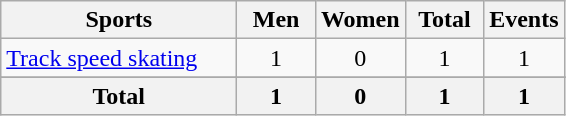<table class="wikitable sortable" style="text-align:center;">
<tr>
<th width="150">Sports</th>
<th width="45">Men</th>
<th width="45">Women</th>
<th width="45">Total</th>
<th width="45">Events</th>
</tr>
<tr>
<td align="left"><a href='#'>Track speed skating</a></td>
<td>1</td>
<td>0</td>
<td>1</td>
<td>1</td>
</tr>
<tr>
</tr>
<tr class="sortbottom">
<th>Total</th>
<th>1</th>
<th>0</th>
<th>1</th>
<th>1</th>
</tr>
</table>
